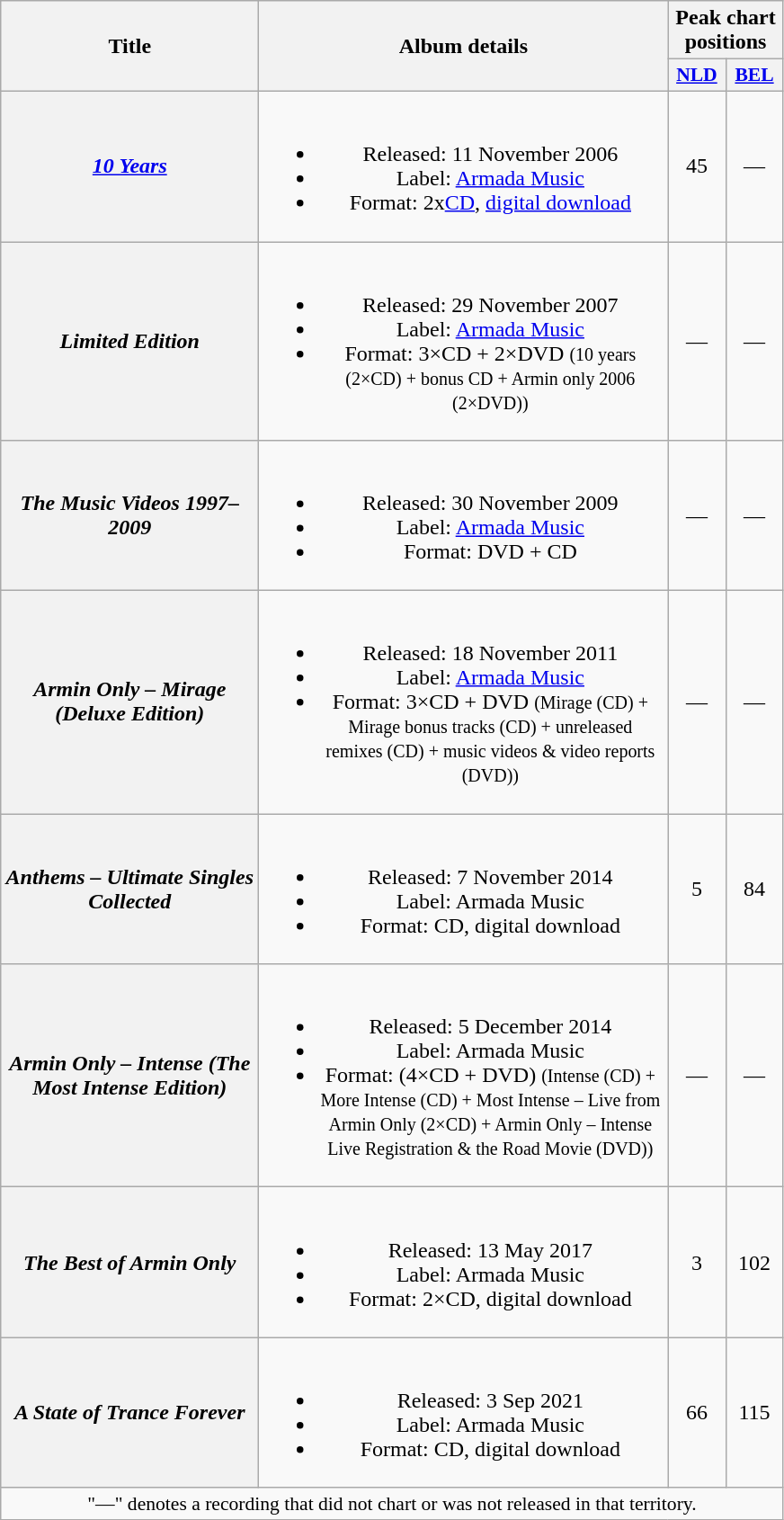<table class="wikitable plainrowheaders" style="text-align:center;">
<tr>
<th scope="col" rowspan="2" style="width:11.5em;">Title</th>
<th scope="col" rowspan="2" style="width:18.5em;">Album details</th>
<th scope="col" colspan="2">Peak chart positions</th>
</tr>
<tr>
<th scope="col" style="width:2.5em;font-size:90%;"><a href='#'>NLD</a><br></th>
<th scope="col" style="width:2.5em;font-size:90%;"><a href='#'>BEL</a><br></th>
</tr>
<tr>
<th scope="row"><em><a href='#'>10 Years</a></em></th>
<td><br><ul><li>Released: 11 November 2006</li><li>Label: <a href='#'>Armada Music</a></li><li>Format: 2x<a href='#'>CD</a>, <a href='#'>digital download</a></li></ul></td>
<td>45</td>
<td>—</td>
</tr>
<tr>
<th scope="row"><em>Limited Edition</em></th>
<td><br><ul><li>Released: 29 November 2007</li><li>Label: <a href='#'>Armada Music</a></li><li>Format: 3×CD + 2×DVD <small>(10 years (2×CD) + bonus CD + Armin only 2006 (2×DVD))</small></li></ul></td>
<td>—</td>
<td>—</td>
</tr>
<tr>
<th scope="row"><em>The Music Videos 1997–2009</em></th>
<td><br><ul><li>Released: 30 November 2009</li><li>Label: <a href='#'>Armada Music</a></li><li>Format: DVD + CD</li></ul></td>
<td>—</td>
<td>—</td>
</tr>
<tr>
<th scope="row"><em>Armin Only – Mirage (Deluxe Edition)</em></th>
<td><br><ul><li>Released: 18 November 2011</li><li>Label: <a href='#'>Armada Music</a></li><li>Format: 3×CD + DVD <small>(Mirage (CD) + Mirage bonus tracks (CD) + unreleased remixes (CD) + music videos & video reports (DVD))</small></li></ul></td>
<td>—</td>
<td>—</td>
</tr>
<tr>
<th scope="row"><em>Anthems – Ultimate Singles Collected</em></th>
<td><br><ul><li>Released: 7 November 2014</li><li>Label: Armada Music</li><li>Format: CD, digital download</li></ul></td>
<td>5</td>
<td>84</td>
</tr>
<tr>
<th scope="row"><em>Armin Only – Intense (The Most Intense Edition)</em></th>
<td><br><ul><li>Released: 5 December 2014</li><li>Label: Armada Music</li><li>Format: (4×CD + DVD) <small>(Intense (CD) + More Intense (CD) + Most Intense – Live from Armin Only (2×CD) + Armin Only – Intense Live Registration & the Road Movie (DVD))</small></li></ul></td>
<td>—</td>
<td>—</td>
</tr>
<tr>
<th scope="row"><em>The Best of Armin Only</em></th>
<td><br><ul><li>Released: 13 May 2017</li><li>Label: Armada Music</li><li>Format: 2×CD, digital download</li></ul></td>
<td>3</td>
<td>102</td>
</tr>
<tr>
<th scope="row"><em>A State of Trance Forever</em></th>
<td><br><ul><li>Released: 3 Sep 2021</li><li>Label: Armada Music</li><li>Format: CD, digital download</li></ul></td>
<td>66</td>
<td>115</td>
</tr>
<tr>
<td colspan="4" style="font-size:90%">"—" denotes a recording that did not chart or was not released in that territory.</td>
</tr>
</table>
